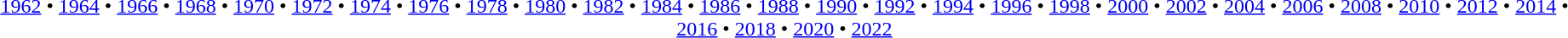<table id=toc class=toc summary=Contents>
<tr>
<td align=center><br><a href='#'>1962</a> • <a href='#'>1964</a> • <a href='#'>1966</a> • <a href='#'>1968</a> • <a href='#'>1970</a> • <a href='#'>1972</a> • <a href='#'>1974</a> • <a href='#'>1976</a> • <a href='#'>1978</a> • <a href='#'>1980</a> • <a href='#'>1982</a> • <a href='#'>1984</a> • <a href='#'>1986</a> • <a href='#'>1988</a> • <a href='#'>1990</a> • <a href='#'>1992</a> • <a href='#'>1994</a> • <a href='#'>1996</a> • <a href='#'>1998</a> • <a href='#'>2000</a> • <a href='#'>2002</a> • <a href='#'>2004</a> • <a href='#'>2006</a> • <a href='#'>2008</a> • <a href='#'>2010</a> • <a href='#'>2012</a> • <a href='#'>2014</a> • <a href='#'>2016</a> • <a href='#'>2018</a> • <a href='#'>2020</a> • <a href='#'>2022</a></td>
</tr>
</table>
